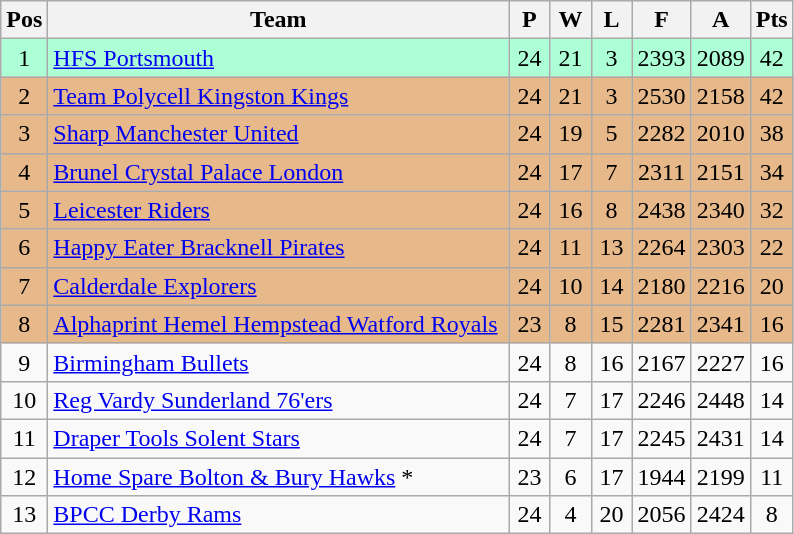<table class="wikitable" style="font-size: 100%">
<tr>
<th width=20>Pos</th>
<th width=300>Team</th>
<th width=20>P</th>
<th width=20>W</th>
<th width=20>L</th>
<th width=20>F</th>
<th width=20>A</th>
<th width=20>Pts</th>
</tr>
<tr align=center style="background: #ADFFD6;">
<td>1</td>
<td align="left"><a href='#'>HFS Portsmouth</a></td>
<td>24</td>
<td>21</td>
<td>3</td>
<td>2393</td>
<td>2089</td>
<td>42</td>
</tr>
<tr align=center style="background: #E6B88A;">
<td>2</td>
<td align="left"><a href='#'>Team Polycell Kingston Kings</a></td>
<td>24</td>
<td>21</td>
<td>3</td>
<td>2530</td>
<td>2158</td>
<td>42</td>
</tr>
<tr align=center style="background: #E6B88A;">
<td>3</td>
<td align="left"><a href='#'>Sharp Manchester United</a></td>
<td>24</td>
<td>19</td>
<td>5</td>
<td>2282</td>
<td>2010</td>
<td>38</td>
</tr>
<tr align=center style="background: #E6B88A;">
<td>4</td>
<td align="left"><a href='#'>Brunel Crystal Palace London</a></td>
<td>24</td>
<td>17</td>
<td>7</td>
<td>2311</td>
<td>2151</td>
<td>34</td>
</tr>
<tr align=center style="background: #E6B88A;">
<td>5</td>
<td align="left"><a href='#'>Leicester Riders</a></td>
<td>24</td>
<td>16</td>
<td>8</td>
<td>2438</td>
<td>2340</td>
<td>32</td>
</tr>
<tr align=center style="background: #E6B88A;">
<td>6</td>
<td align="left"><a href='#'>Happy Eater Bracknell Pirates</a></td>
<td>24</td>
<td>11</td>
<td>13</td>
<td>2264</td>
<td>2303</td>
<td>22</td>
</tr>
<tr align=center style="background: #E6B88A;">
<td>7</td>
<td align="left"><a href='#'>Calderdale Explorers</a></td>
<td>24</td>
<td>10</td>
<td>14</td>
<td>2180</td>
<td>2216</td>
<td>20</td>
</tr>
<tr align=center style="background: #E6B88A;">
<td>8</td>
<td align="left"><a href='#'>Alphaprint Hemel Hempstead Watford Royals</a></td>
<td>23</td>
<td>8</td>
<td>15</td>
<td>2281</td>
<td>2341</td>
<td>16</td>
</tr>
<tr align=center>
<td>9</td>
<td align="left"><a href='#'>Birmingham Bullets</a></td>
<td>24</td>
<td>8</td>
<td>16</td>
<td>2167</td>
<td>2227</td>
<td>16</td>
</tr>
<tr align=center>
<td>10</td>
<td align="left"><a href='#'>Reg Vardy Sunderland 76'ers</a></td>
<td>24</td>
<td>7</td>
<td>17</td>
<td>2246</td>
<td>2448</td>
<td>14</td>
</tr>
<tr align=center>
<td>11</td>
<td align="left"><a href='#'>Draper Tools Solent Stars</a></td>
<td>24</td>
<td>7</td>
<td>17</td>
<td>2245</td>
<td>2431</td>
<td>14</td>
</tr>
<tr align=center>
<td>12</td>
<td align="left"><a href='#'>Home Spare Bolton & Bury Hawks</a> *</td>
<td>23</td>
<td>6</td>
<td>17</td>
<td>1944</td>
<td>2199</td>
<td>11</td>
</tr>
<tr align=center>
<td>13</td>
<td align="left"><a href='#'>BPCC Derby Rams</a></td>
<td>24</td>
<td>4</td>
<td>20</td>
<td>2056</td>
<td>2424</td>
<td>8</td>
</tr>
</table>
